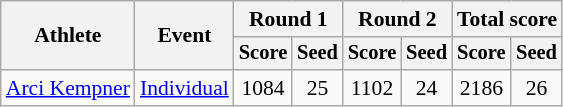<table class="wikitable" style="font-size:90%">
<tr>
<th rowspan="2">Athlete</th>
<th rowspan="2">Event</th>
<th colspan="2">Round 1</th>
<th colspan="2">Round 2</th>
<th colspan="2">Total score</th>
</tr>
<tr style="font-size:95%">
<th>Score</th>
<th>Seed</th>
<th>Score</th>
<th>Seed</th>
<th>Score</th>
<th>Seed</th>
</tr>
<tr align=center>
<td align=left><a href='#'>Arci Kempner</a></td>
<td style="text-align:left;" rowspan="2"><a href='#'>Individual</a></td>
<td>1084</td>
<td>25</td>
<td>1102</td>
<td>24</td>
<td>2186</td>
<td>26</td>
</tr>
</table>
